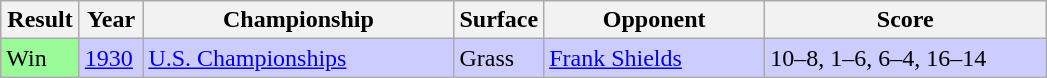<table class='sortable wikitable'>
<tr>
<th style="width:45px">Result</th>
<th style="width:35px">Year</th>
<th style="width:200px">Championship</th>
<th style="width:50px">Surface</th>
<th style="width:140px">Opponent</th>
<th style="width:180px" class="unsortable">Score</th>
</tr>
<tr style="background:#ccccff">
<td style="background:#98FB98;">Win</td>
<td><a href='#'>1930</a></td>
<td><a href='#'>U.S. Championships</a></td>
<td>Grass</td>
<td> <a href='#'>Frank Shields</a></td>
<td>10–8, 1–6, 6–4, 16–14</td>
</tr>
</table>
